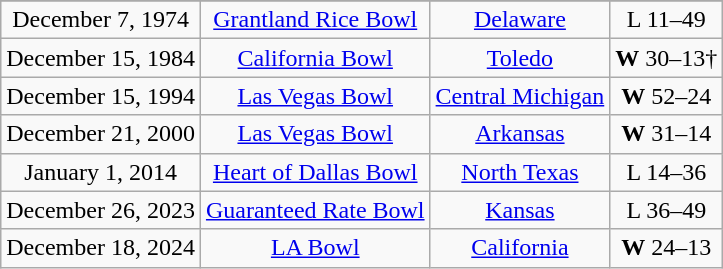<table class="wikitable" style="text-align:center;">
<tr>
</tr>
<tr>
<td>December 7, 1974</td>
<td><a href='#'>Grantland Rice Bowl</a></td>
<td><a href='#'>Delaware</a></td>
<td>L 11–49</td>
</tr>
<tr>
<td>December 15, 1984</td>
<td><a href='#'>California Bowl</a></td>
<td><a href='#'>Toledo</a></td>
<td><strong>W</strong> 30–13†</td>
</tr>
<tr>
<td>December 15, 1994</td>
<td><a href='#'>Las Vegas Bowl</a></td>
<td><a href='#'>Central Michigan</a></td>
<td><strong>W</strong> 52–24</td>
</tr>
<tr>
<td>December 21, 2000</td>
<td><a href='#'>Las Vegas Bowl</a></td>
<td><a href='#'>Arkansas</a></td>
<td><strong>W</strong> 31–14</td>
</tr>
<tr>
<td>January 1, 2014</td>
<td><a href='#'>Heart of Dallas Bowl</a></td>
<td><a href='#'>North Texas</a></td>
<td>L 14–36</td>
</tr>
<tr>
<td>December 26, 2023</td>
<td><a href='#'>Guaranteed Rate Bowl</a></td>
<td><a href='#'>Kansas</a></td>
<td>L 36–49</td>
</tr>
<tr>
<td>December 18, 2024</td>
<td><a href='#'>LA Bowl</a></td>
<td><a href='#'>California</a></td>
<td><strong>W</strong> 24–13</td>
</tr>
</table>
